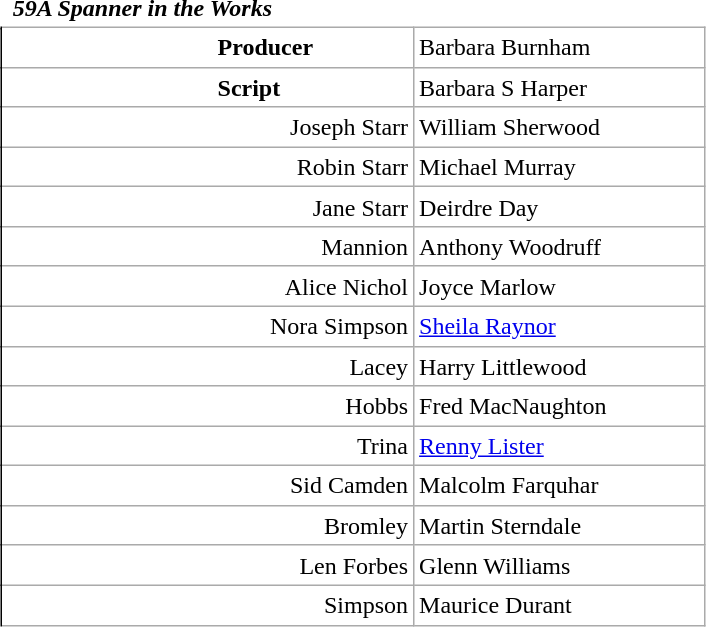<table class="wikitable mw-collapsible mw-collapsed" style="vertical-align:top;margin:auto 2em;line-height:1.2;min-width:33em;display: inline-table;background-color:inherit;border:none;">
<tr>
<td class=unsortable style="border:hidden;line-height:1.67;text-align:center;margin-left:-1em;padding-left:0.5em;min-width:1.0em;"></td>
<td class=unsortable style="border:none;padding-left:0.5em;text-align:left;min-width:16.5em;font-weight:700;font-style:italic;">59A Spanner in the Works</td>
<td class=unsortable style="border:none;text-align:right;font-weight:normal;font-family:Courier;font-size:95%;letter-spacing:-1pt;min-width:8.5em;padding-right:0.2em;"></td>
<td class=unsortable style="border:hidden;min-width:3.5em;padding-left:0;"></td>
<td class=unsortable style="border:hidden;min-width:3.5em;font-size:95%;"></td>
</tr>
<tr>
<td rowspan=100 style="border:none thin;border-right-style :solid;"></td>
</tr>
<tr>
<td style="text-align:left;padding-left:9.0em;font-weight:bold;">Producer</td>
<td colspan=2>Barbara Burnham</td>
</tr>
<tr>
<td style="text-align:left;padding-left:9.0em;font-weight:bold;">Script</td>
<td colspan=2>Barbara S Harper</td>
</tr>
<tr>
<td style="text-align:right;">Joseph Starr</td>
<td colspan=2>William Sherwood</td>
</tr>
<tr>
<td style="text-align:right;">Robin Starr</td>
<td colspan=2>Michael Murray</td>
</tr>
<tr>
<td style="text-align:right;">Jane Starr</td>
<td colspan=2>Deirdre Day</td>
</tr>
<tr>
<td style="text-align:right;">Mannion</td>
<td colspan=2>Anthony Woodruff</td>
</tr>
<tr>
<td style="text-align:right;">Alice Nichol</td>
<td colspan=2>Joyce Marlow</td>
</tr>
<tr>
<td style="text-align:right;">Nora Simpson</td>
<td colspan=2><a href='#'>Sheila Raynor</a></td>
</tr>
<tr>
<td style="text-align:right;">Lacey</td>
<td colspan=2>Harry Littlewood</td>
</tr>
<tr>
<td style="text-align:right;">Hobbs</td>
<td colspan=2>Fred MacNaughton</td>
</tr>
<tr>
<td style="text-align:right;">Trina</td>
<td colspan=2><a href='#'>Renny Lister</a></td>
</tr>
<tr>
<td style="text-align:right;">Sid Camden</td>
<td colspan=2>Malcolm Farquhar</td>
</tr>
<tr>
<td style="text-align:right;">Bromley</td>
<td colspan=2>Martin Sterndale</td>
</tr>
<tr>
<td style="text-align:right;">Len Forbes</td>
<td colspan=2>Glenn Williams</td>
</tr>
<tr>
<td style="text-align:right;">Simpson</td>
<td colspan=2>Maurice Durant</td>
</tr>
</table>
